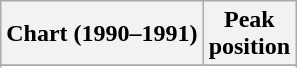<table class="wikitable sortable plainrowheaders" style="text-align:center">
<tr>
<th scope="col">Chart (1990–1991)</th>
<th scope="col">Peak<br>position</th>
</tr>
<tr>
</tr>
<tr>
</tr>
<tr>
</tr>
</table>
